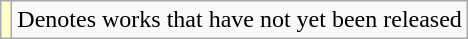<table class="wikitable">
<tr>
<td style="background:#FFFFCC;"></td>
<td>Denotes works that have not yet been released</td>
</tr>
</table>
